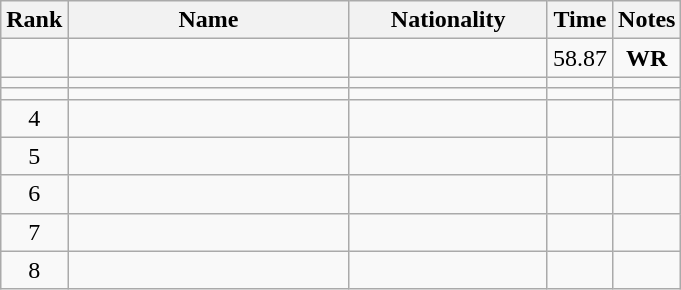<table class="wikitable sortable" style="text-align:center">
<tr>
<th>Rank</th>
<th style="width:180px">Name</th>
<th style="width:125px">Nationality</th>
<th>Time</th>
<th>Notes</th>
</tr>
<tr>
<td></td>
<td style="text-align:left;"></td>
<td style="text-align:left;"></td>
<td>58.87</td>
<td><strong>WR</strong></td>
</tr>
<tr>
<td></td>
<td style="text-align:left;"></td>
<td style="text-align:left;"></td>
<td></td>
<td></td>
</tr>
<tr>
<td></td>
<td style="text-align:left;"></td>
<td style="text-align:left;"></td>
<td></td>
<td></td>
</tr>
<tr>
<td>4</td>
<td style="text-align:left;"></td>
<td style="text-align:left;"></td>
<td></td>
<td></td>
</tr>
<tr>
<td>5</td>
<td style="text-align:left;"></td>
<td style="text-align:left;"></td>
<td></td>
<td></td>
</tr>
<tr>
<td>6</td>
<td style="text-align:left;"></td>
<td style="text-align:left;"></td>
<td></td>
<td></td>
</tr>
<tr>
<td>7</td>
<td style="text-align:left;"></td>
<td style="text-align:left;"></td>
<td></td>
<td></td>
</tr>
<tr>
<td>8</td>
<td style="text-align:left;"></td>
<td style="text-align:left;"></td>
<td></td>
<td></td>
</tr>
</table>
